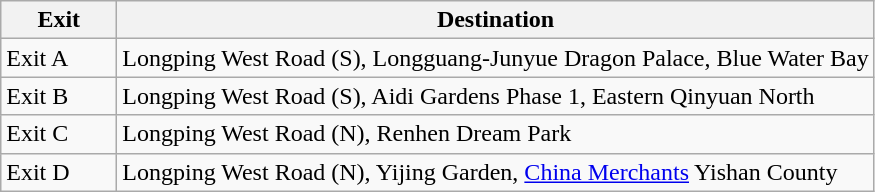<table class="wikitable">
<tr>
<th style="width:70px">Exit</th>
<th>Destination</th>
</tr>
<tr>
<td>Exit A</td>
<td>Longping West Road (S), Longguang-Junyue Dragon Palace, Blue Water Bay</td>
</tr>
<tr>
<td>Exit B</td>
<td>Longping West Road (S), Aidi Gardens Phase 1, Eastern Qinyuan North</td>
</tr>
<tr>
<td>Exit C</td>
<td>Longping West Road (N), Renhen Dream Park</td>
</tr>
<tr>
<td>Exit D</td>
<td>Longping West Road (N), Yijing Garden, <a href='#'>China Merchants</a> Yishan County</td>
</tr>
</table>
